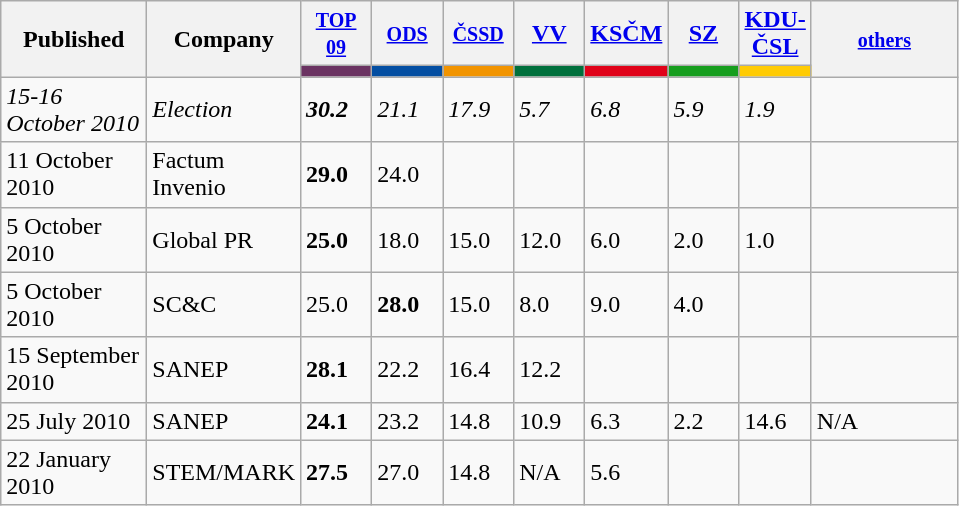<table class="wikitable" style="text-align:left;">
<tr>
<th style="width:90px;"  rowspan="2">Published</th>
<th style="width:90px;"  rowspan="2">Company</th>
<th style="width:40px"><a href='#'><small>TOP 09</small></a></th>
<th style="width:40px"><a href='#'><small>ODS</small></a></th>
<th style="width:40px"><a href='#'><small>ČSSD</small></a></th>
<th><a href='#'><span>VV</span></a></th>
<th><a href='#'><span>KSČM</span></a></th>
<th><a href='#'><span>SZ</span></a></th>
<th><a href='#'><span>KDU-ČSL</span></a></th>
<th style="width:90px;" rowspan="2"><a href='#'><small>others</small></a></th>
</tr>
<tr>
<th style="background:#6b3362; width:40px;"></th>
<th style="background:#034EA2; width:40px;"></th>
<th style="background:#F29400; width:40px;"></th>
<th style="background:#00703C; width:40px;"></th>
<th style="background:#E00219; width:40px;"></th>
<th style="background:#179E1E; width:40px;"></th>
<th style="background:#FFCB03; width:40px;"></th>
</tr>
<tr>
<td><em>15-16 October 2010</em></td>
<td><em>Election</em></td>
<td><strong><em>30.2</em></strong></td>
<td><em>21.1</em></td>
<td><em>17.9</em></td>
<td><em>5.7</em></td>
<td><em>6.8</em></td>
<td><em>5.9</em></td>
<td><em>1.9</em></td>
<td></td>
</tr>
<tr>
<td>11 October 2010</td>
<td>Factum Invenio</td>
<td><strong>29.0</strong></td>
<td>24.0</td>
<td></td>
<td></td>
<td></td>
<td></td>
<td></td>
<td></td>
</tr>
<tr>
<td>5 October 2010</td>
<td>Global PR</td>
<td><strong>25.0</strong></td>
<td>18.0</td>
<td>15.0</td>
<td>12.0</td>
<td>6.0</td>
<td>2.0</td>
<td>1.0</td>
<td></td>
</tr>
<tr>
<td>5 October 2010</td>
<td>SC&C</td>
<td>25.0</td>
<td><strong>28.0</strong></td>
<td>15.0</td>
<td>8.0</td>
<td>9.0</td>
<td>4.0</td>
<td></td>
<td></td>
</tr>
<tr>
<td>15 September 2010</td>
<td>SANEP</td>
<td><strong>28.1</strong></td>
<td>22.2</td>
<td>16.4</td>
<td>12.2</td>
<td></td>
<td></td>
<td></td>
<td></td>
</tr>
<tr>
<td>25 July 2010</td>
<td>SANEP</td>
<td><strong>24.1</strong></td>
<td>23.2</td>
<td>14.8</td>
<td>10.9</td>
<td>6.3</td>
<td>2.2</td>
<td>14.6</td>
<td>N/A</td>
</tr>
<tr>
<td>22 January 2010</td>
<td>STEM/MARK</td>
<td><strong>27.5</strong></td>
<td>27.0</td>
<td>14.8</td>
<td>N/A</td>
<td>5.6</td>
<td></td>
<td></td>
<td></td>
</tr>
</table>
